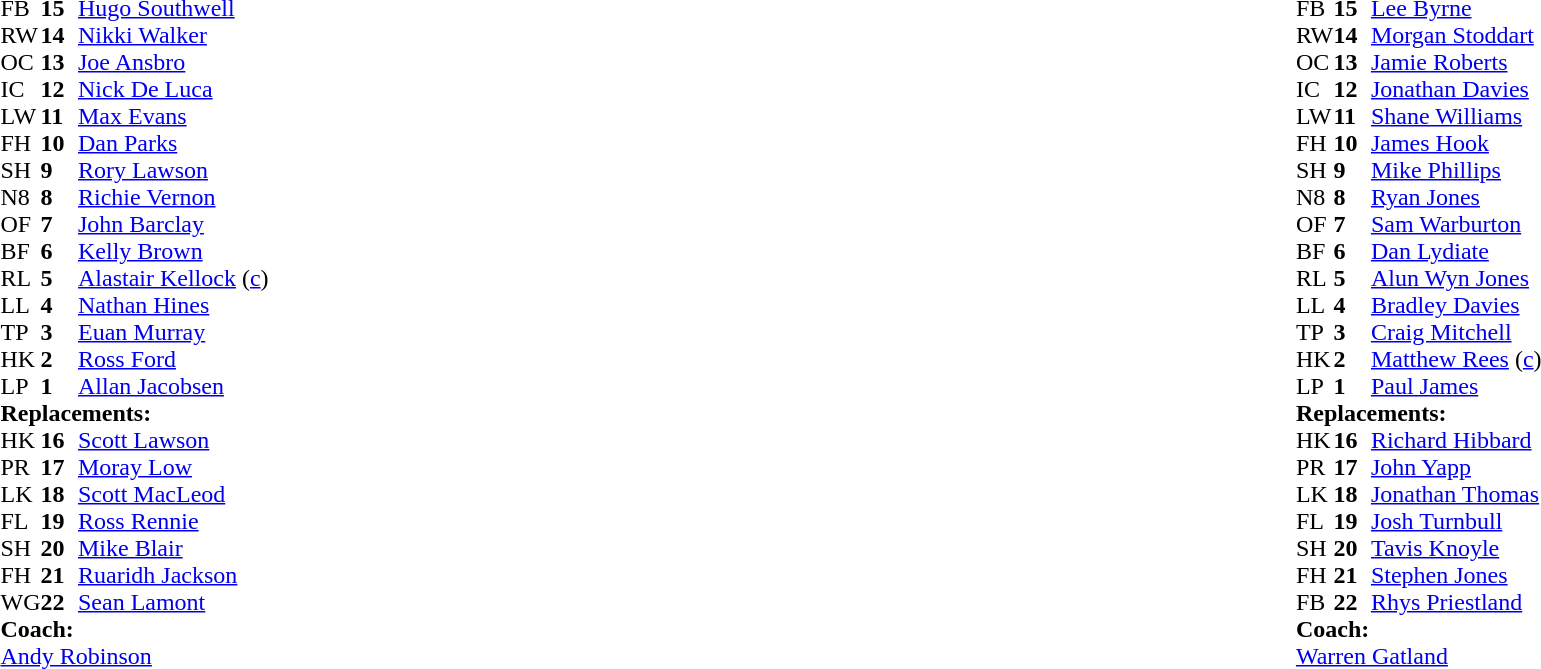<table width="100%">
<tr>
<td valign="top" width="50%"><br><table cellspacing="0" cellpadding="0">
<tr>
<th width="25"></th>
<th width="25"></th>
</tr>
<tr>
<td>FB</td>
<td><strong>15</strong></td>
<td><a href='#'>Hugo Southwell</a></td>
<td></td>
<td></td>
</tr>
<tr>
<td>RW</td>
<td><strong>14</strong></td>
<td><a href='#'>Nikki Walker</a></td>
</tr>
<tr>
<td>OC</td>
<td><strong>13</strong></td>
<td><a href='#'>Joe Ansbro</a></td>
</tr>
<tr>
<td>IC</td>
<td><strong>12</strong></td>
<td><a href='#'>Nick De Luca</a></td>
</tr>
<tr>
<td>LW</td>
<td><strong>11</strong></td>
<td><a href='#'>Max Evans</a></td>
</tr>
<tr>
<td>FH</td>
<td><strong>10</strong></td>
<td><a href='#'>Dan Parks</a></td>
</tr>
<tr>
<td>SH</td>
<td><strong>9</strong></td>
<td><a href='#'>Rory Lawson</a></td>
<td></td>
<td></td>
</tr>
<tr>
<td>N8</td>
<td><strong>8</strong></td>
<td><a href='#'>Richie Vernon</a></td>
</tr>
<tr>
<td>OF</td>
<td><strong>7</strong></td>
<td><a href='#'>John Barclay</a></td>
<td></td>
<td></td>
</tr>
<tr>
<td>BF</td>
<td><strong>6</strong></td>
<td><a href='#'>Kelly Brown</a></td>
</tr>
<tr>
<td>RL</td>
<td><strong>5</strong></td>
<td><a href='#'>Alastair Kellock</a> (<a href='#'>c</a>)</td>
<td></td>
<td></td>
</tr>
<tr>
<td>LL</td>
<td><strong>4</strong></td>
<td><a href='#'>Nathan Hines</a></td>
</tr>
<tr>
<td>TP</td>
<td><strong>3</strong></td>
<td><a href='#'>Euan Murray</a></td>
<td></td>
<td></td>
</tr>
<tr>
<td>HK</td>
<td><strong>2</strong></td>
<td><a href='#'>Ross Ford</a></td>
<td></td>
<td></td>
</tr>
<tr>
<td>LP</td>
<td><strong>1</strong></td>
<td><a href='#'>Allan Jacobsen</a></td>
</tr>
<tr>
<td colspan="3"><strong>Replacements:</strong></td>
</tr>
<tr>
<td>HK</td>
<td><strong>16</strong></td>
<td><a href='#'>Scott Lawson</a></td>
<td></td>
<td></td>
</tr>
<tr>
<td>PR</td>
<td><strong>17</strong></td>
<td><a href='#'>Moray Low</a></td>
<td></td>
<td></td>
</tr>
<tr>
<td>LK</td>
<td><strong>18</strong></td>
<td><a href='#'>Scott MacLeod</a></td>
<td></td>
<td></td>
</tr>
<tr>
<td>FL</td>
<td><strong>19</strong></td>
<td><a href='#'>Ross Rennie</a></td>
<td></td>
<td></td>
</tr>
<tr>
<td>SH</td>
<td><strong>20</strong></td>
<td><a href='#'>Mike Blair</a></td>
<td></td>
<td></td>
</tr>
<tr>
<td>FH</td>
<td><strong>21</strong></td>
<td><a href='#'>Ruaridh Jackson</a></td>
</tr>
<tr>
<td>WG</td>
<td><strong>22</strong></td>
<td><a href='#'>Sean Lamont</a></td>
<td></td>
<td></td>
</tr>
<tr>
<td colspan="3"><strong>Coach:</strong></td>
</tr>
<tr>
<td colspan="4"> <a href='#'>Andy Robinson</a></td>
</tr>
</table>
</td>
<td valign="top"></td>
<td valign="top" width="50%"><br><table cellspacing="0" cellpadding="0" align="center">
<tr>
<th width="25"></th>
<th width="25"></th>
</tr>
<tr>
<td>FB</td>
<td><strong>15</strong></td>
<td><a href='#'>Lee Byrne</a></td>
<td></td>
<td></td>
</tr>
<tr>
<td>RW</td>
<td><strong>14</strong></td>
<td><a href='#'>Morgan Stoddart</a></td>
</tr>
<tr>
<td>OC</td>
<td><strong>13</strong></td>
<td><a href='#'>Jamie Roberts</a></td>
</tr>
<tr>
<td>IC</td>
<td><strong>12</strong></td>
<td><a href='#'>Jonathan Davies</a></td>
</tr>
<tr>
<td>LW</td>
<td><strong>11</strong></td>
<td><a href='#'>Shane Williams</a></td>
</tr>
<tr>
<td>FH</td>
<td><strong>10</strong></td>
<td><a href='#'>James Hook</a></td>
<td></td>
<td></td>
</tr>
<tr>
<td>SH</td>
<td><strong>9</strong></td>
<td><a href='#'>Mike Phillips</a></td>
<td></td>
<td></td>
</tr>
<tr>
<td>N8</td>
<td><strong>8</strong></td>
<td><a href='#'>Ryan Jones</a></td>
</tr>
<tr>
<td>OF</td>
<td><strong>7</strong></td>
<td><a href='#'>Sam Warburton</a></td>
</tr>
<tr>
<td>BF</td>
<td><strong>6</strong></td>
<td><a href='#'>Dan Lydiate</a></td>
<td></td>
<td></td>
</tr>
<tr>
<td>RL</td>
<td><strong>5</strong></td>
<td><a href='#'>Alun Wyn Jones</a></td>
<td></td>
<td></td>
</tr>
<tr>
<td>LL</td>
<td><strong>4</strong></td>
<td><a href='#'>Bradley Davies</a></td>
<td></td>
</tr>
<tr>
<td>TP</td>
<td><strong>3</strong></td>
<td><a href='#'>Craig Mitchell</a></td>
</tr>
<tr>
<td>HK</td>
<td><strong>2</strong></td>
<td><a href='#'>Matthew Rees</a> (<a href='#'>c</a>)</td>
<td></td>
<td></td>
</tr>
<tr>
<td>LP</td>
<td><strong>1</strong></td>
<td><a href='#'>Paul James</a></td>
<td></td>
<td></td>
</tr>
<tr>
<td colspan="3"><strong>Replacements:</strong></td>
</tr>
<tr>
<td>HK</td>
<td><strong>16</strong></td>
<td><a href='#'>Richard Hibbard</a></td>
<td></td>
<td></td>
</tr>
<tr>
<td>PR</td>
<td><strong>17</strong></td>
<td><a href='#'>John Yapp</a></td>
<td></td>
<td></td>
</tr>
<tr>
<td>LK</td>
<td><strong>18</strong></td>
<td><a href='#'>Jonathan Thomas</a></td>
<td></td>
<td></td>
</tr>
<tr>
<td>FL</td>
<td><strong>19</strong></td>
<td><a href='#'>Josh Turnbull</a></td>
<td></td>
<td></td>
</tr>
<tr>
<td>SH</td>
<td><strong>20</strong></td>
<td><a href='#'>Tavis Knoyle</a></td>
<td></td>
<td></td>
</tr>
<tr>
<td>FH</td>
<td><strong>21</strong></td>
<td><a href='#'>Stephen Jones</a></td>
<td></td>
<td></td>
</tr>
<tr>
<td>FB</td>
<td><strong>22</strong></td>
<td><a href='#'>Rhys Priestland</a></td>
<td></td>
<td></td>
</tr>
<tr>
<td colspan="3"><strong>Coach:</strong></td>
</tr>
<tr>
<td colspan="4"> <a href='#'>Warren Gatland</a></td>
</tr>
</table>
</td>
</tr>
</table>
